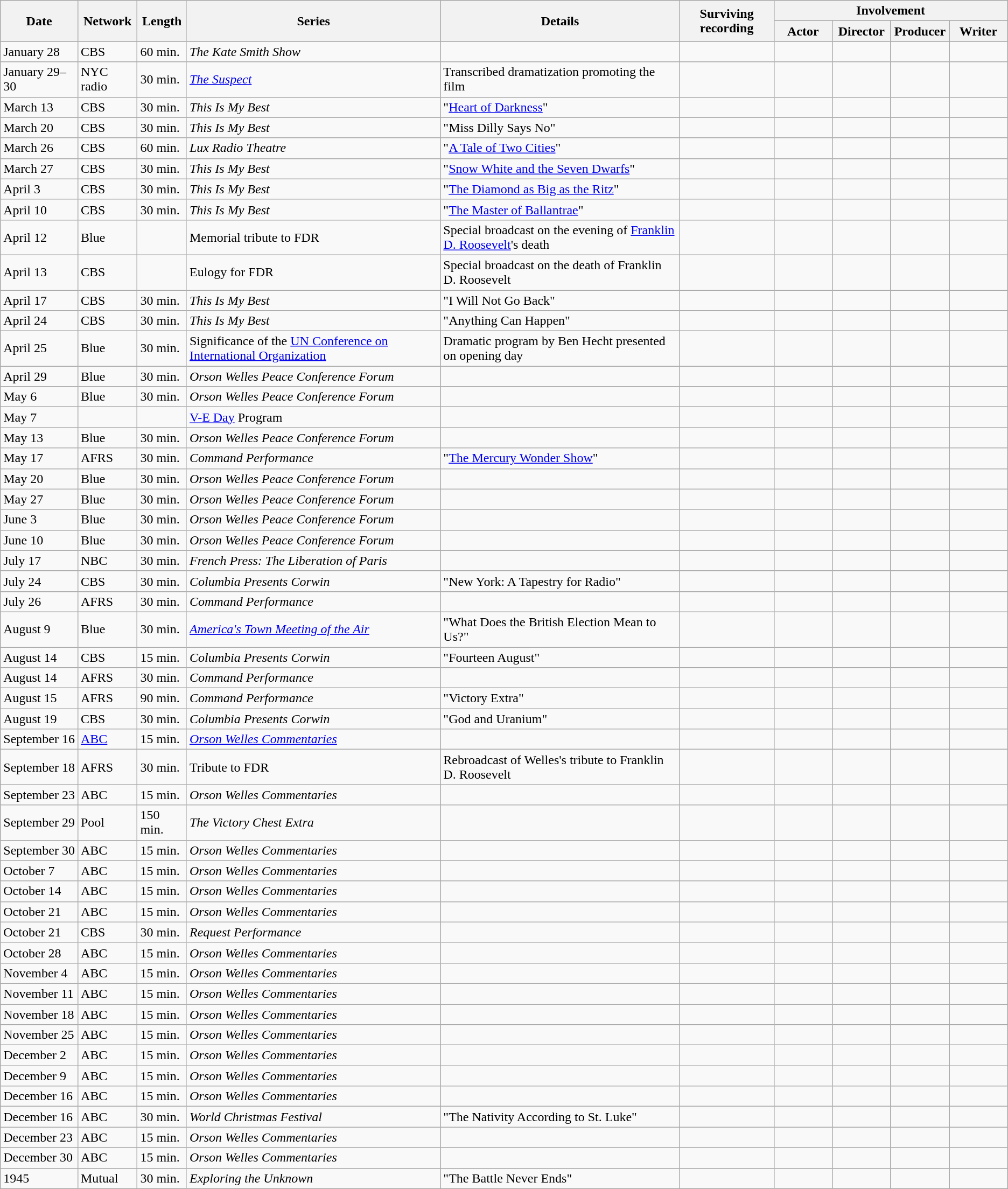<table class="wikitable">
<tr>
<th rowspan="2" style="width:33px;">Date</th>
<th rowspan="2">Network</th>
<th rowspan="2">Length</th>
<th rowspan="2">Series</th>
<th rowspan="2">Details</th>
<th rowspan="2">Surviving recording</th>
<th colspan="4">Involvement</th>
</tr>
<tr>
<th width=65>Actor</th>
<th width=65>Director</th>
<th width=65>Producer</th>
<th width=65>Writer</th>
</tr>
<tr style="text-align:center;">
<td style="text-align:left;">January 28</td>
<td style="text-align:left;">CBS</td>
<td style="text-align:left;">60 min.</td>
<td style="text-align:left;"><em>The Kate Smith Show</em></td>
<td style="text-align:left;"></td>
<td></td>
<td></td>
<td></td>
<td></td>
<td></td>
</tr>
<tr style="text-align:center;">
<td style="text-align:left;">January 29–30</td>
<td style="text-align:left;">NYC radio</td>
<td style="text-align:left;">30 min.</td>
<td style="text-align:left;"><em><a href='#'>The Suspect</a></em></td>
<td style="text-align:left;">Transcribed dramatization promoting the film </td>
<td></td>
<td></td>
<td></td>
<td></td>
<td></td>
</tr>
<tr style="text-align:center;">
<td style="text-align:left;">March 13</td>
<td style="text-align:left;">CBS</td>
<td style="text-align:left;">30 min.</td>
<td style="text-align:left;"><em>This Is My Best</em></td>
<td style="text-align:left;">"<a href='#'>Heart of Darkness</a>" </td>
<td></td>
<td></td>
<td></td>
<td></td>
<td></td>
</tr>
<tr style="text-align:center;">
<td style="text-align:left;">March 20</td>
<td style="text-align:left;">CBS</td>
<td style="text-align:left;">30 min.</td>
<td style="text-align:left;"><em>This Is My Best</em></td>
<td style="text-align:left;">"Miss Dilly Says No" </td>
<td></td>
<td></td>
<td></td>
<td></td>
<td></td>
</tr>
<tr style="text-align:center;">
<td style="text-align:left;">March 26</td>
<td style="text-align:left;">CBS</td>
<td style="text-align:left;">60 min.</td>
<td style="text-align:left;"><em>Lux Radio Theatre</em></td>
<td style="text-align:left;">"<a href='#'>A Tale of Two Cities</a>" </td>
<td></td>
<td></td>
<td></td>
<td></td>
<td></td>
</tr>
<tr style="text-align:center;">
<td style="text-align:left;">March 27</td>
<td style="text-align:left;">CBS</td>
<td style="text-align:left;">30 min.</td>
<td style="text-align:left;"><em>This Is My Best</em></td>
<td style="text-align:left;">"<a href='#'>Snow White and the Seven Dwarfs</a>" </td>
<td></td>
<td></td>
<td></td>
<td></td>
<td></td>
</tr>
<tr style="text-align:center;">
<td style="text-align:left;">April 3</td>
<td style="text-align:left;">CBS</td>
<td style="text-align:left;">30 min.</td>
<td style="text-align:left;"><em>This Is My Best</em></td>
<td style="text-align:left;">"<a href='#'>The Diamond as Big as the Ritz</a>" </td>
<td></td>
<td></td>
<td></td>
<td></td>
<td></td>
</tr>
<tr style="text-align:center;">
<td style="text-align:left;">April 10</td>
<td style="text-align:left;">CBS</td>
<td style="text-align:left;">30 min.</td>
<td style="text-align:left;"><em>This Is My Best</em></td>
<td style="text-align:left;">"<a href='#'>The Master of Ballantrae</a>" </td>
<td></td>
<td></td>
<td></td>
<td></td>
<td></td>
</tr>
<tr style="text-align:center;">
<td style="text-align:left;">April 12</td>
<td style="text-align:left;">Blue</td>
<td style="text-align:left;"></td>
<td style="text-align:left;">Memorial tribute to FDR</td>
<td style="text-align:left;">Special broadcast on the evening of <a href='#'>Franklin D. Roosevelt</a>'s death  </td>
<td></td>
<td></td>
<td></td>
<td></td>
<td></td>
</tr>
<tr style="text-align:center;">
<td style="text-align:left;">April 13</td>
<td style="text-align:left;">CBS</td>
<td style="text-align:left;"></td>
<td style="text-align:left;">Eulogy for FDR</td>
<td style="text-align:left;">Special broadcast on the death of Franklin D. Roosevelt </td>
<td></td>
<td></td>
<td></td>
<td></td>
<td></td>
</tr>
<tr style="text-align:center;">
<td style="text-align:left;">April 17</td>
<td style="text-align:left;">CBS</td>
<td style="text-align:left;">30 min.</td>
<td style="text-align:left;"><em>This Is My Best</em></td>
<td style="text-align:left;">"I Will Not Go Back" </td>
<td></td>
<td></td>
<td></td>
<td></td>
<td></td>
</tr>
<tr style="text-align:center;">
<td style="text-align:left;">April 24</td>
<td style="text-align:left;">CBS</td>
<td style="text-align:left;">30 min.</td>
<td style="text-align:left;"><em>This Is My Best</em></td>
<td style="text-align:left;">"Anything Can Happen" </td>
<td></td>
<td></td>
<td></td>
<td></td>
<td></td>
</tr>
<tr style="text-align:center;">
<td style="text-align:left;">April 25</td>
<td style="text-align:left;">Blue</td>
<td style="text-align:left;">30 min.</td>
<td style="text-align:left;">Significance of the <a href='#'>UN Conference on International Organization</a></td>
<td style="text-align:left;">Dramatic program by Ben Hecht presented on opening day </td>
<td></td>
<td></td>
<td></td>
<td></td>
<td></td>
</tr>
<tr style="text-align:center;">
<td style="text-align:left;">April 29</td>
<td style="text-align:left;">Blue</td>
<td style="text-align:left;">30 min.</td>
<td style="text-align:left;"><em>Orson Welles Peace Conference Forum</em></td>
<td style="text-align:left;"> </td>
<td></td>
<td></td>
<td></td>
<td></td>
<td></td>
</tr>
<tr style="text-align:center;">
<td style="text-align:left;">May 6</td>
<td style="text-align:left;">Blue</td>
<td style="text-align:left;">30 min.</td>
<td style="text-align:left;"><em>Orson Welles Peace Conference Forum</em></td>
<td style="text-align:left;"></td>
<td></td>
<td></td>
<td></td>
<td></td>
<td></td>
</tr>
<tr style="text-align:center;">
<td style="text-align:left;">May 7</td>
<td style="text-align:left;"></td>
<td style="text-align:left;"></td>
<td style="text-align:left;"><a href='#'>V-E Day</a> Program</td>
<td style="text-align:left;"> </td>
<td></td>
<td></td>
<td></td>
<td></td>
<td></td>
</tr>
<tr style="text-align:center;">
<td style="text-align:left;">May 13</td>
<td style="text-align:left;">Blue</td>
<td style="text-align:left;">30 min.</td>
<td style="text-align:left;"><em>Orson Welles Peace Conference Forum</em></td>
<td style="text-align:left;"></td>
<td></td>
<td></td>
<td></td>
<td></td>
<td></td>
</tr>
<tr style="text-align:center;">
<td style="text-align:left;">May 17</td>
<td style="text-align:left;">AFRS</td>
<td style="text-align:left;">30 min.</td>
<td style="text-align:left;"><em>Command Performance</em></td>
<td style="text-align:left;">"<a href='#'>The Mercury Wonder Show</a>"</td>
<td></td>
<td></td>
<td></td>
<td></td>
<td></td>
</tr>
<tr style="text-align:center;">
<td style="text-align:left;">May 20</td>
<td style="text-align:left;">Blue</td>
<td style="text-align:left;">30 min.</td>
<td style="text-align:left;"><em>Orson Welles Peace Conference Forum</em></td>
<td style="text-align:left;"></td>
<td></td>
<td></td>
<td></td>
<td></td>
<td></td>
</tr>
<tr style="text-align:center;">
<td style="text-align:left;">May 27</td>
<td style="text-align:left;">Blue</td>
<td style="text-align:left;">30 min.</td>
<td style="text-align:left;"><em>Orson Welles Peace Conference Forum</em></td>
<td style="text-align:left;"></td>
<td></td>
<td></td>
<td></td>
<td></td>
<td></td>
</tr>
<tr style="text-align:center;">
<td style="text-align:left;">June 3</td>
<td style="text-align:left;">Blue</td>
<td style="text-align:left;">30 min.</td>
<td style="text-align:left;"><em>Orson Welles Peace Conference Forum</em></td>
<td style="text-align:left;"></td>
<td></td>
<td></td>
<td></td>
<td></td>
<td></td>
</tr>
<tr style="text-align:center;">
<td style="text-align:left;">June 10</td>
<td style="text-align:left;">Blue</td>
<td style="text-align:left;">30 min.</td>
<td style="text-align:left;"><em>Orson Welles Peace Conference Forum</em></td>
<td style="text-align:left;"> </td>
<td></td>
<td></td>
<td></td>
<td></td>
<td></td>
</tr>
<tr style="text-align:center;">
<td style="text-align:left;">July 17</td>
<td style="text-align:left;">NBC</td>
<td style="text-align:left;">30 min.</td>
<td style="text-align:left;"><em>French Press: The Liberation of Paris</em></td>
<td style="text-align:left;"> </td>
<td></td>
<td></td>
<td></td>
<td></td>
<td></td>
</tr>
<tr style="text-align:center;">
<td style="text-align:left;">July 24</td>
<td style="text-align:left;">CBS</td>
<td style="text-align:left;">30 min.</td>
<td style="text-align:left;"><em>Columbia Presents Corwin</em></td>
<td style="text-align:left;">"New York: A Tapestry for Radio" </td>
<td></td>
<td></td>
<td></td>
<td></td>
<td></td>
</tr>
<tr style="text-align:center;">
<td align="left">July 26</td>
<td style="text-align:left;">AFRS</td>
<td style="text-align:left;">30 min.</td>
<td style="text-align:left;"><em>Command Performance</em></td>
<td style="text-align:left;"> </td>
<td></td>
<td></td>
<td></td>
<td></td>
<td></td>
</tr>
<tr style="text-align:center;">
<td style="text-align:left;">August 9</td>
<td style="text-align:left;">Blue</td>
<td style="text-align:left;">30 min.</td>
<td style="text-align:left;"><em><a href='#'>America's Town Meeting of the Air</a></em></td>
<td style="text-align:left;">"What Does the British Election Mean to Us?" </td>
<td></td>
<td></td>
<td></td>
<td></td>
<td></td>
</tr>
<tr style="text-align:center;">
<td style="text-align:left;">August 14</td>
<td style="text-align:left;">CBS</td>
<td style="text-align:left;">15 min.</td>
<td style="text-align:left;"><em>Columbia Presents Corwin</em></td>
<td style="text-align:left;">"Fourteen August" </td>
<td></td>
<td></td>
<td></td>
<td></td>
<td></td>
</tr>
<tr style="text-align:center;">
<td style="text-align:left;">August 14</td>
<td style="text-align:left;">AFRS</td>
<td style="text-align:left;">30 min.</td>
<td style="text-align:left;"><em>Command Performance</em></td>
<td style="text-align:left;"> </td>
<td></td>
<td></td>
<td></td>
<td></td>
<td></td>
</tr>
<tr style="text-align:center;">
<td style="text-align:left;">August 15</td>
<td style="text-align:left;">AFRS</td>
<td style="text-align:left;">90 min.</td>
<td style="text-align:left;"><em>Command Performance</em></td>
<td style="text-align:left;">"Victory Extra" </td>
<td></td>
<td></td>
<td></td>
<td></td>
<td></td>
</tr>
<tr style="text-align:center;">
<td style="text-align:left;">August 19</td>
<td style="text-align:left;">CBS</td>
<td style="text-align:left;">30 min.</td>
<td style="text-align:left;"><em>Columbia Presents Corwin</em></td>
<td style="text-align:left;">"God and Uranium" </td>
<td></td>
<td></td>
<td></td>
<td></td>
<td></td>
</tr>
<tr style="text-align:center;">
<td style="text-align:left;">September 16</td>
<td style="text-align:left;"><a href='#'>ABC</a></td>
<td style="text-align:left;">15 min.</td>
<td style="text-align:left;"><em><a href='#'>Orson Welles Commentaries</a></em></td>
<td style="text-align:left;"> </td>
<td></td>
<td></td>
<td></td>
<td></td>
<td></td>
</tr>
<tr style="text-align:center;">
<td style="text-align:left;">September 18</td>
<td style="text-align:left;">AFRS</td>
<td style="text-align:left;">30 min.</td>
<td style="text-align:left;">Tribute to FDR</td>
<td style="text-align:left;">Rebroadcast of Welles's tribute to Franklin D. Roosevelt  </td>
<td></td>
<td></td>
<td></td>
<td></td>
<td></td>
</tr>
<tr style="text-align:center;">
<td style="text-align:left;">September 23</td>
<td style="text-align:left;">ABC</td>
<td style="text-align:left;">15 min.</td>
<td style="text-align:left;"><em>Orson Welles Commentaries</em></td>
<td style="text-align:left;"> </td>
<td></td>
<td></td>
<td></td>
<td></td>
<td></td>
</tr>
<tr style="text-align:center;">
<td style="text-align:left;">September 29</td>
<td style="text-align:left;">Pool</td>
<td style="text-align:left;">150 min.</td>
<td style="text-align:left;"><em>The Victory Chest Extra</em></td>
<td style="text-align:left;"> </td>
<td></td>
<td></td>
<td></td>
<td></td>
<td></td>
</tr>
<tr style="text-align:center;">
<td style="text-align:left;">September 30</td>
<td style="text-align:left;">ABC</td>
<td style="text-align:left;">15 min.</td>
<td style="text-align:left;"><em>Orson Welles Commentaries</em></td>
<td style="text-align:left;"></td>
<td></td>
<td></td>
<td></td>
<td></td>
<td></td>
</tr>
<tr style="text-align:center;">
<td style="text-align:left;">October 7</td>
<td style="text-align:left;">ABC</td>
<td style="text-align:left;">15 min.</td>
<td style="text-align:left;"><em>Orson Welles Commentaries</em></td>
<td style="text-align:left;"></td>
<td></td>
<td></td>
<td></td>
<td></td>
<td></td>
</tr>
<tr style="text-align:center;">
<td style="text-align:left;">October 14</td>
<td style="text-align:left;">ABC</td>
<td style="text-align:left;">15 min.</td>
<td style="text-align:left;"><em>Orson Welles Commentaries</em></td>
<td style="text-align:left;"></td>
<td></td>
<td></td>
<td></td>
<td></td>
<td></td>
</tr>
<tr style="text-align:center;">
<td style="text-align:left;">October 21</td>
<td style="text-align:left;">ABC</td>
<td style="text-align:left;">15 min.</td>
<td style="text-align:left;"><em>Orson Welles Commentaries</em></td>
<td style="text-align:left;"></td>
<td></td>
<td></td>
<td></td>
<td></td>
<td></td>
</tr>
<tr style="text-align:center;">
<td style="text-align:left;">October 21</td>
<td style="text-align:left;">CBS</td>
<td style="text-align:left;">30 min.</td>
<td style="text-align:left;"><em>Request Performance</em></td>
<td style="text-align:left;"> </td>
<td></td>
<td></td>
<td></td>
<td></td>
<td></td>
</tr>
<tr style="text-align:center;">
<td style="text-align:left;">October 28</td>
<td style="text-align:left;">ABC</td>
<td style="text-align:left;">15 min.</td>
<td style="text-align:left;"><em>Orson Welles Commentaries</em></td>
<td style="text-align:left;"></td>
<td></td>
<td></td>
<td></td>
<td></td>
<td></td>
</tr>
<tr style="text-align:center;">
<td style="text-align:left;">November 4</td>
<td style="text-align:left;">ABC</td>
<td style="text-align:left;">15 min.</td>
<td style="text-align:left;"><em>Orson Welles Commentaries</em></td>
<td style="text-align:left;"> </td>
<td></td>
<td></td>
<td></td>
<td></td>
<td></td>
</tr>
<tr style="text-align:center;">
<td style="text-align:left;">November 11</td>
<td style="text-align:left;">ABC</td>
<td style="text-align:left;">15 min.</td>
<td style="text-align:left;"><em>Orson Welles Commentaries</em></td>
<td style="text-align:left;"> </td>
<td></td>
<td></td>
<td></td>
<td></td>
<td></td>
</tr>
<tr style="text-align:center;">
<td style="text-align:left;">November 18</td>
<td style="text-align:left;">ABC</td>
<td style="text-align:left;">15 min.</td>
<td style="text-align:left;"><em>Orson Welles Commentaries</em></td>
<td style="text-align:left;"></td>
<td></td>
<td></td>
<td></td>
<td></td>
<td></td>
</tr>
<tr style="text-align:center;">
<td style="text-align:left;">November 25</td>
<td style="text-align:left;">ABC</td>
<td style="text-align:left;">15 min.</td>
<td style="text-align:left;"><em>Orson Welles Commentaries</em></td>
<td style="text-align:left;"></td>
<td></td>
<td></td>
<td></td>
<td></td>
<td></td>
</tr>
<tr style="text-align:center;">
<td style="text-align:left;">December 2</td>
<td style="text-align:left;">ABC</td>
<td style="text-align:left;">15 min.</td>
<td style="text-align:left;"><em>Orson Welles Commentaries</em></td>
<td style="text-align:left;"></td>
<td></td>
<td></td>
<td></td>
<td></td>
<td></td>
</tr>
<tr style="text-align:center;">
<td style="text-align:left;">December 9</td>
<td style="text-align:left;">ABC</td>
<td style="text-align:left;">15 min.</td>
<td style="text-align:left;"><em>Orson Welles Commentaries</em></td>
<td style="text-align:left;"> </td>
<td></td>
<td></td>
<td></td>
<td></td>
<td></td>
</tr>
<tr style="text-align:center;">
<td style="text-align:left;">December 16</td>
<td style="text-align:left;">ABC</td>
<td style="text-align:left;">15 min.</td>
<td style="text-align:left;"><em>Orson Welles Commentaries</em></td>
<td style="text-align:left;"></td>
<td></td>
<td></td>
<td></td>
<td></td>
<td></td>
</tr>
<tr style="text-align:center;">
<td style="text-align:left;">December 16</td>
<td style="text-align:left;">ABC</td>
<td style="text-align:left;">30 min.</td>
<td style="text-align:left;"><em>World Christmas Festival</em></td>
<td style="text-align:left;">"The Nativity According to St. Luke"</td>
<td></td>
<td></td>
<td></td>
<td></td>
<td></td>
</tr>
<tr style="text-align:center;">
<td style="text-align:left;">December 23</td>
<td style="text-align:left;">ABC</td>
<td style="text-align:left;">15 min.</td>
<td style="text-align:left;"><em>Orson Welles Commentaries</em></td>
<td style="text-align:left;"></td>
<td></td>
<td></td>
<td></td>
<td></td>
<td></td>
</tr>
<tr style="text-align:center;">
<td style="text-align:left;">December 30</td>
<td style="text-align:left;">ABC</td>
<td style="text-align:left;">15 min.</td>
<td style="text-align:left;"><em>Orson Welles Commentaries</em></td>
<td style="text-align:left;"></td>
<td></td>
<td></td>
<td></td>
<td></td>
<td></td>
</tr>
<tr style="text-align:center;">
<td style="text-align:left;">1945</td>
<td style="text-align:left;">Mutual</td>
<td style="text-align:left;">30 min.</td>
<td style="text-align:left;"><em>Exploring the Unknown</em></td>
<td style="text-align:left;">"The Battle Never Ends" </td>
<td></td>
<td></td>
<td></td>
<td></td>
<td></td>
</tr>
</table>
